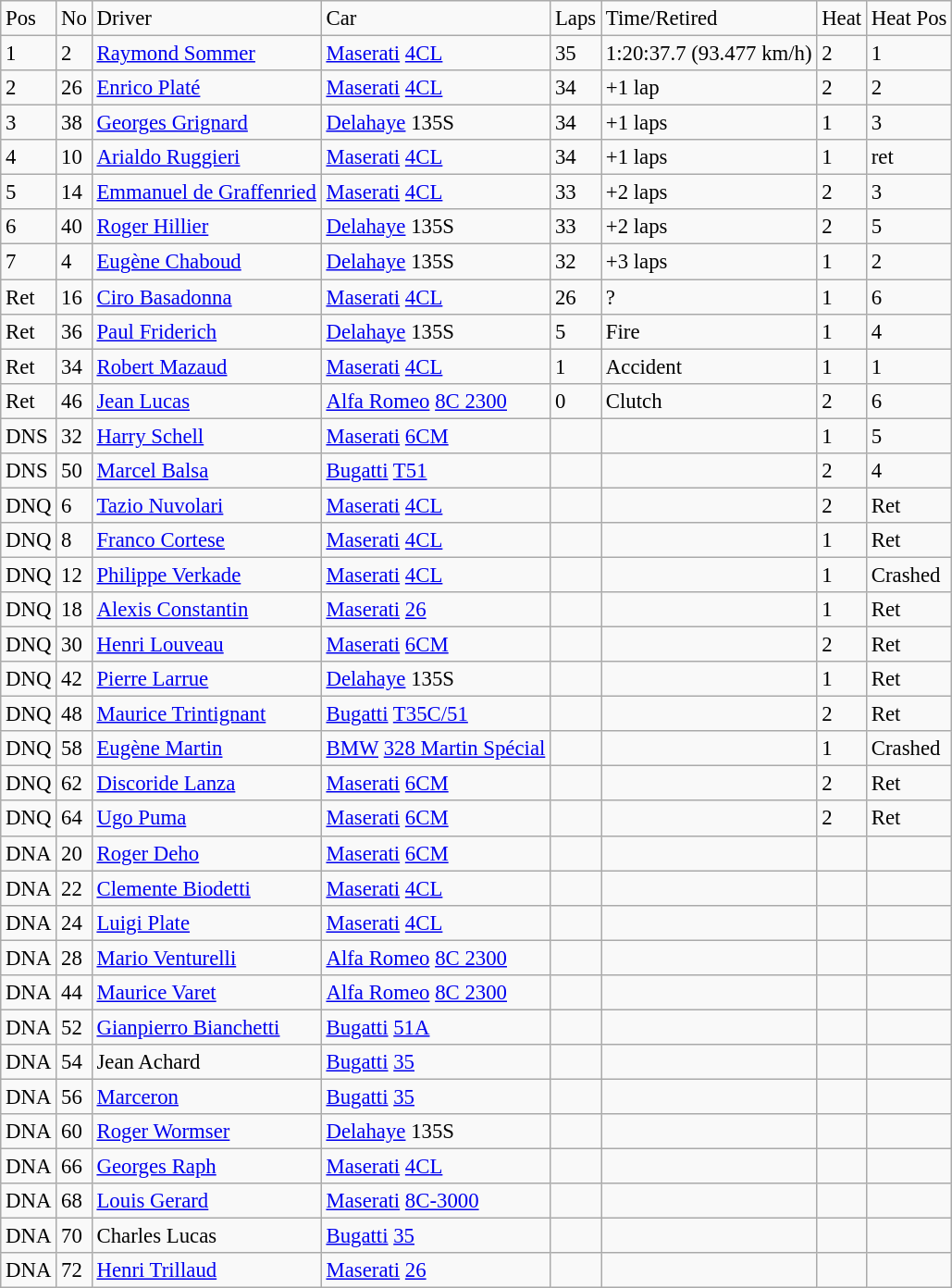<table class="wikitable" style="font-size:95%">
<tr>
<td>Pos<br></td>
<td>No</td>
<td>Driver</td>
<td>Car</td>
<td>Laps</td>
<td>Time/Retired</td>
<td>Heat</td>
<td>Heat Pos</td>
</tr>
<tr>
<td>1</td>
<td>2</td>
<td> <a href='#'>Raymond Sommer</a></td>
<td><a href='#'>Maserati</a> <a href='#'>4CL</a></td>
<td>35</td>
<td>1:20:37.7 (93.477 km/h)</td>
<td>2</td>
<td>1</td>
</tr>
<tr>
<td>2</td>
<td>26</td>
<td> <a href='#'>Enrico Platé</a></td>
<td><a href='#'>Maserati</a> <a href='#'>4CL</a></td>
<td>34</td>
<td>+1 lap</td>
<td>2</td>
<td>2</td>
</tr>
<tr>
<td>3</td>
<td>38</td>
<td> <a href='#'>Georges Grignard</a></td>
<td><a href='#'>Delahaye</a> 135S</td>
<td>34</td>
<td>+1 laps</td>
<td>1</td>
<td>3</td>
</tr>
<tr>
<td>4</td>
<td>10</td>
<td> <a href='#'>Arialdo Ruggieri</a></td>
<td><a href='#'>Maserati</a> <a href='#'>4CL</a></td>
<td>34</td>
<td>+1 laps</td>
<td>1</td>
<td>ret</td>
</tr>
<tr>
<td>5</td>
<td>14</td>
<td> <a href='#'>Emmanuel de Graffenried</a></td>
<td><a href='#'>Maserati</a> <a href='#'>4CL</a></td>
<td>33</td>
<td>+2 laps</td>
<td>2</td>
<td>3</td>
</tr>
<tr>
<td>6</td>
<td>40</td>
<td> <a href='#'>Roger Hillier</a></td>
<td><a href='#'>Delahaye</a> 135S</td>
<td>33</td>
<td>+2 laps</td>
<td>2</td>
<td>5</td>
</tr>
<tr>
<td>7</td>
<td>4</td>
<td> <a href='#'>Eugène Chaboud</a></td>
<td><a href='#'>Delahaye</a> 135S</td>
<td>32</td>
<td>+3 laps</td>
<td>1</td>
<td>2</td>
</tr>
<tr>
<td>Ret</td>
<td>16</td>
<td> <a href='#'>Ciro Basadonna</a></td>
<td><a href='#'>Maserati</a> <a href='#'>4CL</a></td>
<td>26</td>
<td>?</td>
<td>1</td>
<td>6</td>
</tr>
<tr>
<td>Ret</td>
<td>36</td>
<td> <a href='#'>Paul Friderich</a></td>
<td><a href='#'>Delahaye</a> 135S</td>
<td>5</td>
<td>Fire</td>
<td>1</td>
<td>4</td>
</tr>
<tr>
<td>Ret</td>
<td>34</td>
<td> <a href='#'>Robert Mazaud</a></td>
<td><a href='#'>Maserati</a> <a href='#'>4CL</a></td>
<td>1</td>
<td>Accident</td>
<td>1</td>
<td>1</td>
</tr>
<tr>
<td>Ret</td>
<td>46</td>
<td> <a href='#'>Jean Lucas</a></td>
<td><a href='#'>Alfa Romeo</a> <a href='#'>8C 2300</a></td>
<td>0</td>
<td>Clutch</td>
<td>2</td>
<td>6</td>
</tr>
<tr>
<td>DNS</td>
<td>32</td>
<td> <a href='#'>Harry Schell</a></td>
<td><a href='#'>Maserati</a> <a href='#'>6CM</a></td>
<td></td>
<td></td>
<td>1</td>
<td>5</td>
</tr>
<tr>
<td>DNS</td>
<td>50</td>
<td> <a href='#'>Marcel Balsa</a></td>
<td><a href='#'>Bugatti</a> <a href='#'>T51</a></td>
<td></td>
<td></td>
<td>2</td>
<td>4</td>
</tr>
<tr>
<td>DNQ</td>
<td>6</td>
<td> <a href='#'>Tazio Nuvolari</a></td>
<td><a href='#'>Maserati</a> <a href='#'>4CL</a></td>
<td></td>
<td></td>
<td>2</td>
<td>Ret</td>
</tr>
<tr>
<td>DNQ</td>
<td>8</td>
<td> <a href='#'>Franco Cortese</a></td>
<td><a href='#'>Maserati</a> <a href='#'>4CL</a></td>
<td></td>
<td></td>
<td>1</td>
<td>Ret</td>
</tr>
<tr>
<td>DNQ</td>
<td>12</td>
<td> <a href='#'>Philippe Verkade</a></td>
<td><a href='#'>Maserati</a> <a href='#'>4CL</a></td>
<td></td>
<td></td>
<td>1</td>
<td>Crashed</td>
</tr>
<tr>
<td>DNQ</td>
<td>18</td>
<td> <a href='#'>Alexis Constantin</a></td>
<td><a href='#'>Maserati</a> <a href='#'>26</a></td>
<td></td>
<td></td>
<td>1</td>
<td>Ret</td>
</tr>
<tr>
<td>DNQ</td>
<td>30</td>
<td> <a href='#'>Henri Louveau</a></td>
<td><a href='#'>Maserati</a> <a href='#'>6CM</a></td>
<td></td>
<td></td>
<td>2</td>
<td>Ret</td>
</tr>
<tr>
<td>DNQ</td>
<td>42</td>
<td> <a href='#'>Pierre Larrue</a></td>
<td><a href='#'>Delahaye</a> 135S</td>
<td></td>
<td></td>
<td>1</td>
<td>Ret</td>
</tr>
<tr>
<td>DNQ</td>
<td>48</td>
<td> <a href='#'>Maurice Trintignant</a></td>
<td><a href='#'>Bugatti</a> <a href='#'>T35C/51</a></td>
<td></td>
<td></td>
<td>2</td>
<td>Ret</td>
</tr>
<tr>
<td>DNQ</td>
<td>58</td>
<td> <a href='#'>Eugène Martin</a></td>
<td><a href='#'>BMW</a> <a href='#'>328 Martin Spécial</a></td>
<td></td>
<td></td>
<td>1</td>
<td>Crashed</td>
</tr>
<tr>
<td>DNQ</td>
<td>62</td>
<td> <a href='#'>Discoride Lanza</a></td>
<td><a href='#'>Maserati</a> <a href='#'>6CM</a></td>
<td></td>
<td></td>
<td>2</td>
<td>Ret</td>
</tr>
<tr>
<td>DNQ</td>
<td>64</td>
<td> <a href='#'>Ugo Puma</a></td>
<td><a href='#'>Maserati</a> <a href='#'>6CM</a></td>
<td></td>
<td></td>
<td>2</td>
<td>Ret</td>
</tr>
<tr>
<td>DNA</td>
<td>20</td>
<td> <a href='#'>Roger Deho</a></td>
<td><a href='#'>Maserati</a> <a href='#'>6CM</a></td>
<td></td>
<td></td>
<td></td>
<td></td>
</tr>
<tr>
<td>DNA</td>
<td>22</td>
<td> <a href='#'>Clemente Biodetti</a></td>
<td><a href='#'>Maserati</a> <a href='#'>4CL</a></td>
<td></td>
<td></td>
<td></td>
<td></td>
</tr>
<tr>
<td>DNA</td>
<td>24</td>
<td> <a href='#'>Luigi Plate</a></td>
<td><a href='#'>Maserati</a> <a href='#'>4CL</a></td>
<td></td>
<td></td>
<td></td>
<td></td>
</tr>
<tr>
<td>DNA</td>
<td>28</td>
<td> <a href='#'>Mario Venturelli</a></td>
<td><a href='#'>Alfa Romeo</a> <a href='#'>8C 2300</a></td>
<td></td>
<td></td>
<td></td>
<td></td>
</tr>
<tr>
<td>DNA</td>
<td>44</td>
<td> <a href='#'>Maurice Varet</a></td>
<td><a href='#'>Alfa Romeo</a> <a href='#'>8C 2300</a></td>
<td></td>
<td></td>
<td></td>
<td></td>
</tr>
<tr>
<td>DNA</td>
<td>52</td>
<td> <a href='#'>Gianpierro Bianchetti</a></td>
<td><a href='#'>Bugatti</a> <a href='#'>51A</a></td>
<td></td>
<td></td>
<td></td>
<td></td>
</tr>
<tr>
<td>DNA</td>
<td>54</td>
<td> Jean Achard</td>
<td><a href='#'>Bugatti</a> <a href='#'>35</a></td>
<td></td>
<td></td>
<td></td>
<td></td>
</tr>
<tr>
<td>DNA</td>
<td>56</td>
<td> <a href='#'>Marceron</a></td>
<td><a href='#'>Bugatti</a> <a href='#'>35</a></td>
<td></td>
<td></td>
<td></td>
<td></td>
</tr>
<tr>
<td>DNA</td>
<td>60</td>
<td> <a href='#'>Roger Wormser</a></td>
<td><a href='#'>Delahaye</a> 135S</td>
<td></td>
<td></td>
<td></td>
<td></td>
</tr>
<tr>
<td>DNA</td>
<td>66</td>
<td> <a href='#'>Georges Raph</a></td>
<td><a href='#'>Maserati</a> <a href='#'>4CL</a></td>
<td></td>
<td></td>
<td></td>
<td></td>
</tr>
<tr>
<td>DNA</td>
<td>68</td>
<td> <a href='#'>Louis Gerard</a></td>
<td><a href='#'>Maserati</a> <a href='#'>8C-3000</a></td>
<td></td>
<td></td>
<td></td>
<td></td>
</tr>
<tr>
<td>DNA</td>
<td>70</td>
<td> Charles Lucas</td>
<td><a href='#'>Bugatti</a> <a href='#'>35</a></td>
<td></td>
<td></td>
<td></td>
<td></td>
</tr>
<tr>
<td>DNA</td>
<td>72</td>
<td> <a href='#'>Henri Trillaud</a></td>
<td><a href='#'>Maserati</a> <a href='#'>26</a></td>
<td></td>
<td></td>
<td></td>
<td></td>
</tr>
</table>
